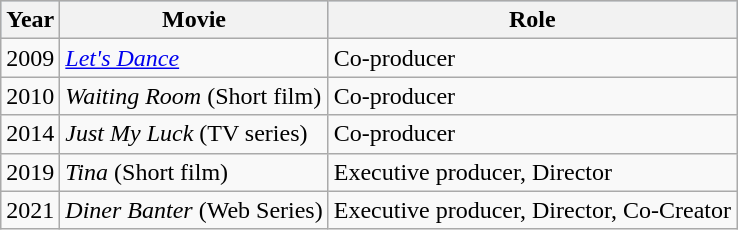<table class="wikitable sortable">
<tr style="background:#b0c4de; text-align:center;">
<th>Year</th>
<th>Movie</th>
<th>Role</th>
</tr>
<tr>
<td>2009</td>
<td><em><a href='#'>Let's Dance</a></em></td>
<td>Co-producer</td>
</tr>
<tr>
<td>2010</td>
<td><em>Waiting Room</em> (Short film)</td>
<td>Co-producer</td>
</tr>
<tr>
<td>2014</td>
<td><em>Just My Luck</em> (TV series)</td>
<td>Co-producer</td>
</tr>
<tr>
<td>2019</td>
<td><em>Tina</em> (Short film)</td>
<td>Executive producer, Director</td>
</tr>
<tr>
<td>2021</td>
<td><em>Diner Banter</em> (Web Series)</td>
<td>Executive producer, Director, Co-Creator</td>
</tr>
</table>
